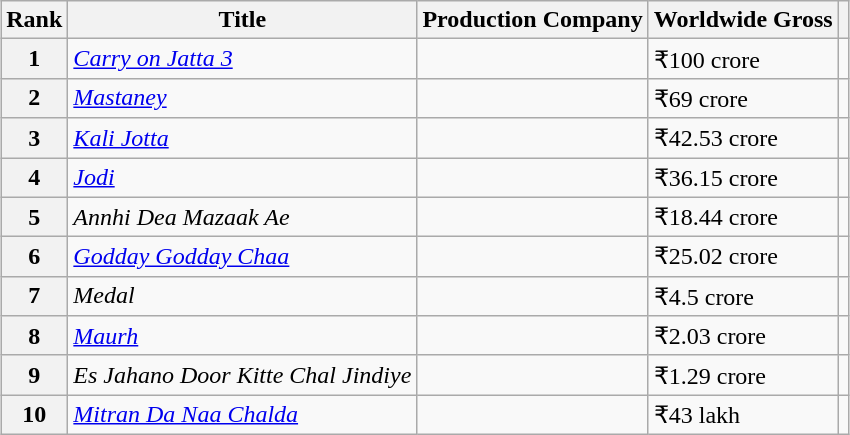<table class="wikitable sortable" style="margin:auto; margin:auto;">
<tr>
<th>Rank</th>
<th>Title</th>
<th>Production Company</th>
<th>Worldwide Gross</th>
<th scope="col" class="unsortable"></th>
</tr>
<tr>
<th style="text-align:center;">1</th>
<td><em><a href='#'>Carry on Jatta 3</a></em></td>
<td></td>
<td>₹100 crore</td>
<td style="text-align:center;"></td>
</tr>
<tr>
<th style="text-align:center;">2</th>
<td style="text-align:left;"><em><a href='#'>Mastaney</a></em></td>
<td></td>
<td>₹69 crore</td>
<td style="text-align:center;"></td>
</tr>
<tr>
<th style="text-align:center;">3</th>
<td><em><a href='#'>Kali Jotta</a></em></td>
<td></td>
<td>₹42.53 crore</td>
<td style="text-align:center;"></td>
</tr>
<tr>
<th style="text-align:center;">4</th>
<td><em><a href='#'>Jodi</a></em></td>
<td></td>
<td>₹36.15 crore</td>
<td style="text-align:center;"></td>
</tr>
<tr>
<th style="text-align:center;">5</th>
<td><em>Annhi Dea Mazaak Ae</em></td>
<td></td>
<td>₹18.44 crore</td>
<td style="text-align:center;"></td>
</tr>
<tr>
<th style="text-align:center;">6</th>
<td><em><a href='#'>Godday Godday Chaa</a></em></td>
<td></td>
<td>₹25.02 crore</td>
<td style="text-align:center;"></td>
</tr>
<tr>
<th style="text-align:center;">7</th>
<td><em>Medal</em></td>
<td></td>
<td>₹4.5 crore</td>
<td style="text-align:center;"></td>
</tr>
<tr>
<th style="text-align:center;">8</th>
<td><em><a href='#'>Maurh</a></em></td>
<td></td>
<td>₹2.03 crore</td>
<td style="text-align:center;"></td>
</tr>
<tr>
<th style="text-align:center;">9</th>
<td><em>Es Jahano Door Kitte Chal Jindiye</em></td>
<td></td>
<td>₹1.29 crore</td>
<td style="text-align:center;"></td>
</tr>
<tr>
<th style="text-align:center;">10</th>
<td><em><a href='#'>Mitran Da Naa Chalda</a></em></td>
<td></td>
<td>₹43 lakh</td>
<td style="text-align:center;"></td>
</tr>
</table>
